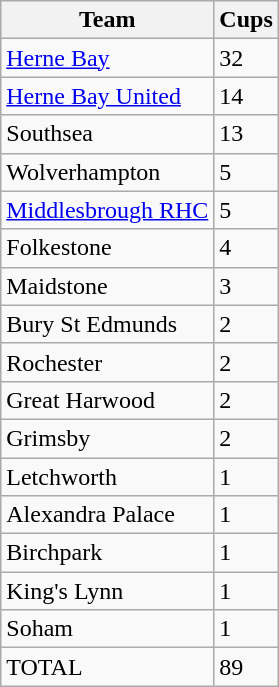<table class="wikitable sortable">
<tr>
<th>Team</th>
<th>Cups</th>
</tr>
<tr>
<td><a href='#'>Herne Bay</a></td>
<td>32</td>
</tr>
<tr>
<td><a href='#'>Herne Bay United</a></td>
<td>14</td>
</tr>
<tr>
<td>Southsea</td>
<td>13</td>
</tr>
<tr>
<td>Wolverhampton</td>
<td>5</td>
</tr>
<tr>
<td><a href='#'>Middlesbrough RHC</a></td>
<td>5</td>
</tr>
<tr>
<td>Folkestone</td>
<td>4</td>
</tr>
<tr>
<td>Maidstone</td>
<td>3</td>
</tr>
<tr>
<td>Bury St Edmunds</td>
<td>2</td>
</tr>
<tr>
<td>Rochester</td>
<td>2</td>
</tr>
<tr>
<td>Great Harwood</td>
<td>2</td>
</tr>
<tr>
<td>Grimsby</td>
<td>2</td>
</tr>
<tr>
<td>Letchworth</td>
<td>1</td>
</tr>
<tr>
<td>Alexandra Palace</td>
<td>1</td>
</tr>
<tr>
<td>Birchpark</td>
<td>1</td>
</tr>
<tr>
<td>King's Lynn</td>
<td>1</td>
</tr>
<tr>
<td>Soham</td>
<td>1</td>
</tr>
<tr>
<td>TOTAL</td>
<td>89</td>
</tr>
</table>
